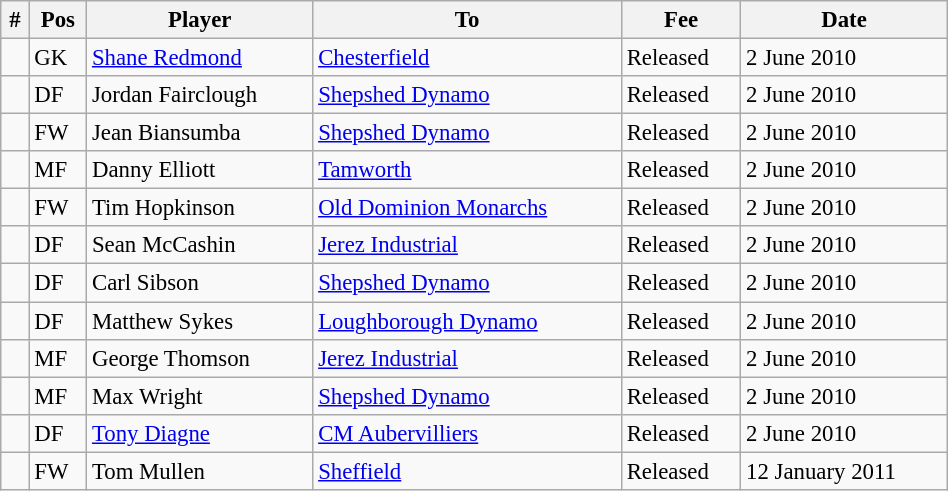<table width=50% class="wikitable" style="text-align:center; font-size:95%; text-align:left">
<tr>
<th>#</th>
<th>Pos</th>
<th>Player</th>
<th>To</th>
<th>Fee</th>
<th>Date</th>
</tr>
<tr --->
<td></td>
<td>GK</td>
<td> <a href='#'>Shane Redmond</a></td>
<td> <a href='#'>Chesterfield</a></td>
<td>Released</td>
<td>2 June 2010</td>
</tr>
<tr --->
<td></td>
<td>DF</td>
<td> Jordan Fairclough</td>
<td> <a href='#'>Shepshed Dynamo</a></td>
<td>Released</td>
<td>2 June 2010</td>
</tr>
<tr --->
<td></td>
<td>FW</td>
<td> Jean Biansumba</td>
<td> <a href='#'>Shepshed Dynamo</a></td>
<td>Released</td>
<td>2 June 2010</td>
</tr>
<tr --->
<td></td>
<td>MF</td>
<td> Danny Elliott</td>
<td> <a href='#'>Tamworth</a></td>
<td>Released</td>
<td>2 June 2010</td>
</tr>
<tr --->
<td></td>
<td>FW</td>
<td> Tim Hopkinson</td>
<td> <a href='#'>Old Dominion Monarchs</a></td>
<td>Released</td>
<td>2 June 2010</td>
</tr>
<tr --->
<td></td>
<td>DF</td>
<td> Sean McCashin</td>
<td> <a href='#'>Jerez Industrial</a></td>
<td>Released</td>
<td>2 June 2010</td>
</tr>
<tr --->
<td></td>
<td>DF</td>
<td> Carl Sibson</td>
<td> <a href='#'>Shepshed Dynamo</a></td>
<td>Released</td>
<td>2 June 2010</td>
</tr>
<tr --->
<td></td>
<td>DF</td>
<td> Matthew Sykes</td>
<td> <a href='#'>Loughborough Dynamo</a></td>
<td>Released</td>
<td>2 June 2010</td>
</tr>
<tr --->
<td></td>
<td>MF</td>
<td> George Thomson</td>
<td> <a href='#'>Jerez Industrial</a></td>
<td>Released</td>
<td>2 June 2010</td>
</tr>
<tr --->
<td></td>
<td>MF</td>
<td> Max Wright</td>
<td> <a href='#'>Shepshed Dynamo</a></td>
<td>Released</td>
<td>2 June 2010</td>
</tr>
<tr --->
<td></td>
<td>DF</td>
<td> <a href='#'>Tony Diagne</a></td>
<td> <a href='#'>CM Aubervilliers</a></td>
<td>Released</td>
<td>2 June 2010</td>
</tr>
<tr --->
<td></td>
<td>FW</td>
<td> Tom Mullen</td>
<td> <a href='#'>Sheffield</a></td>
<td>Released</td>
<td>12 January 2011</td>
</tr>
</table>
